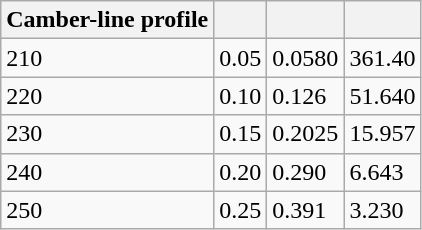<table class="wikitable">
<tr>
<th>Camber-line profile</th>
<th></th>
<th></th>
<th></th>
</tr>
<tr>
<td>210</td>
<td>0.05</td>
<td>0.0580</td>
<td>361.40</td>
</tr>
<tr>
<td>220</td>
<td>0.10</td>
<td>0.126</td>
<td>51.640</td>
</tr>
<tr>
<td>230</td>
<td>0.15</td>
<td>0.2025</td>
<td>15.957</td>
</tr>
<tr>
<td>240</td>
<td>0.20</td>
<td>0.290</td>
<td>6.643</td>
</tr>
<tr>
<td>250</td>
<td>0.25</td>
<td>0.391</td>
<td>3.230</td>
</tr>
</table>
